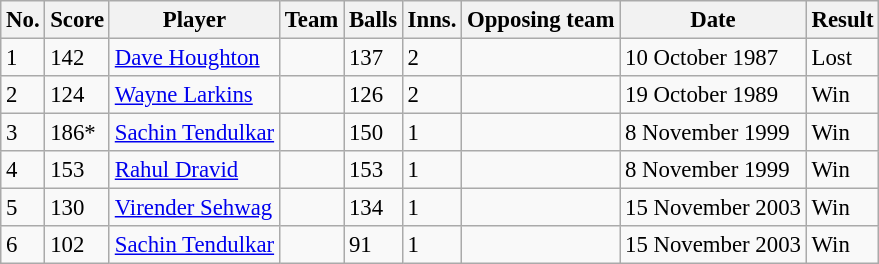<table class="wikitable sortable" style="font-size:95%">
<tr>
<th>No.</th>
<th>Score</th>
<th>Player</th>
<th>Team</th>
<th>Balls</th>
<th>Inns.</th>
<th>Opposing team</th>
<th>Date</th>
<th>Result</th>
</tr>
<tr>
<td>1</td>
<td>142</td>
<td><a href='#'>Dave Houghton</a></td>
<td></td>
<td>137</td>
<td>2</td>
<td></td>
<td>10 October 1987</td>
<td>Lost</td>
</tr>
<tr>
<td>2</td>
<td>124</td>
<td><a href='#'>Wayne Larkins</a></td>
<td></td>
<td>126</td>
<td>2</td>
<td></td>
<td>19 October 1989</td>
<td>Win</td>
</tr>
<tr>
<td>3</td>
<td>186*</td>
<td><a href='#'>Sachin Tendulkar</a></td>
<td></td>
<td>150</td>
<td>1</td>
<td></td>
<td>8 November 1999</td>
<td>Win</td>
</tr>
<tr>
<td>4</td>
<td>153</td>
<td><a href='#'>Rahul Dravid</a></td>
<td></td>
<td>153</td>
<td>1</td>
<td></td>
<td>8 November 1999</td>
<td>Win</td>
</tr>
<tr>
<td>5</td>
<td>130</td>
<td><a href='#'>Virender Sehwag</a></td>
<td></td>
<td>134</td>
<td>1</td>
<td></td>
<td>15 November 2003</td>
<td>Win</td>
</tr>
<tr>
<td>6</td>
<td>102</td>
<td><a href='#'>Sachin Tendulkar</a></td>
<td></td>
<td>91</td>
<td>1</td>
<td></td>
<td>15 November 2003</td>
<td>Win</td>
</tr>
</table>
